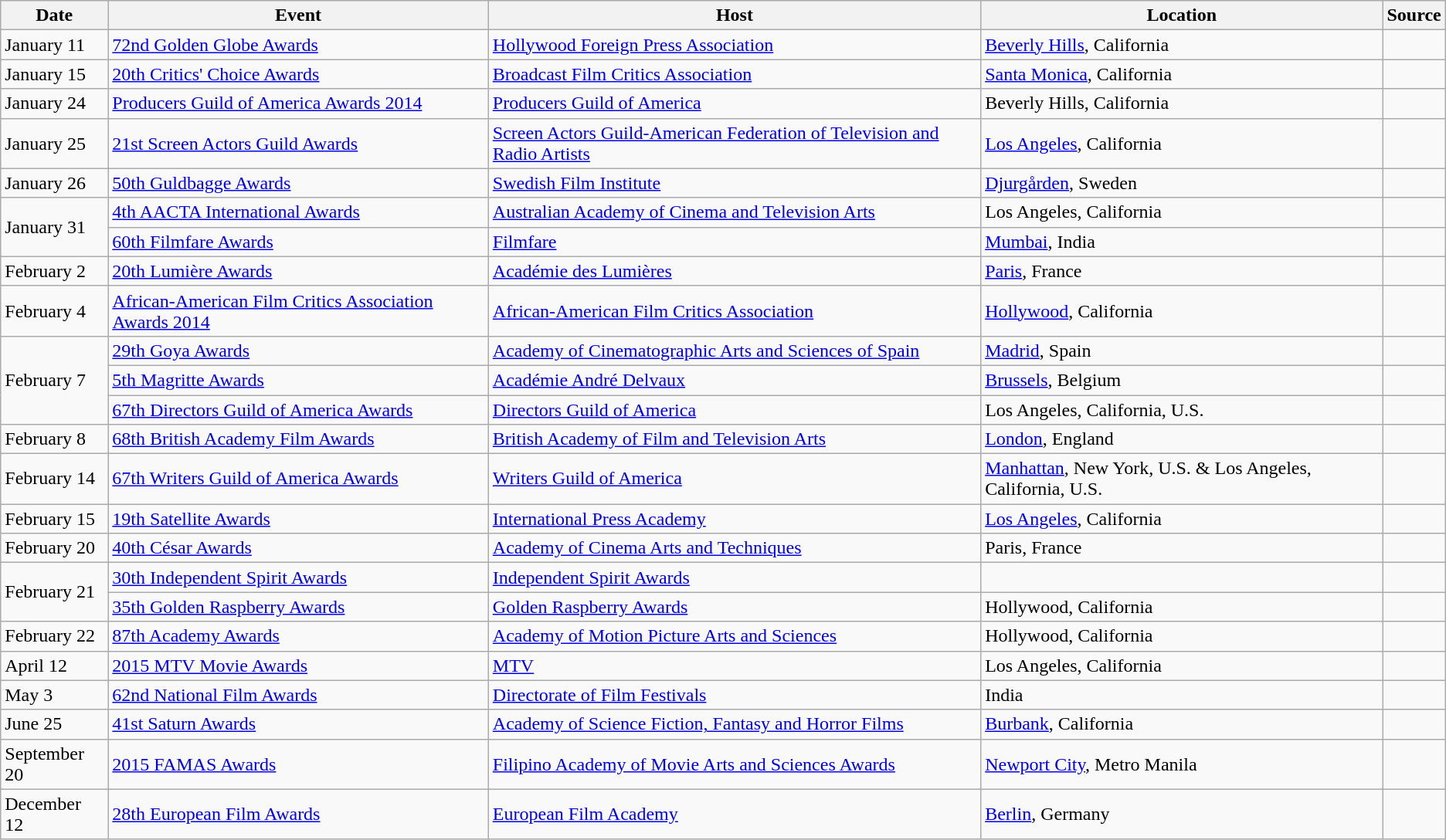<table class="wikitable sortable">
<tr>
<th>Date</th>
<th>Event</th>
<th>Host</th>
<th>Location</th>
<th>Source</th>
</tr>
<tr>
<td>January 11</td>
<td><a href='#'>72nd Golden Globe Awards</a></td>
<td><a href='#'>Hollywood Foreign Press Association</a></td>
<td><a href='#'>Beverly Hills</a>, California</td>
<td></td>
</tr>
<tr>
<td>January 15</td>
<td><a href='#'>20th Critics' Choice Awards</a></td>
<td><a href='#'>Broadcast Film Critics Association</a></td>
<td><a href='#'>Santa Monica</a>, California</td>
<td></td>
</tr>
<tr>
<td>January 24</td>
<td><a href='#'>Producers Guild of America Awards 2014</a></td>
<td><a href='#'>Producers Guild of America</a></td>
<td>Beverly Hills, California</td>
<td></td>
</tr>
<tr>
<td>January 25</td>
<td><a href='#'>21st Screen Actors Guild Awards</a></td>
<td><a href='#'>Screen Actors Guild-American Federation of Television and Radio Artists</a></td>
<td><a href='#'>Los Angeles</a>, California</td>
<td></td>
</tr>
<tr>
<td>January 26</td>
<td><a href='#'>50th Guldbagge Awards</a></td>
<td><a href='#'>Swedish Film Institute</a></td>
<td><a href='#'>Djurgården</a>, Sweden</td>
<td></td>
</tr>
<tr>
<td rowspan="2">January 31</td>
<td><a href='#'>4th AACTA International Awards</a></td>
<td><a href='#'>Australian Academy of Cinema and Television Arts</a></td>
<td>Los Angeles, California</td>
<td></td>
</tr>
<tr>
<td><a href='#'>60th Filmfare Awards</a></td>
<td><a href='#'>Filmfare</a></td>
<td><a href='#'>Mumbai</a>, India</td>
<td></td>
</tr>
<tr>
<td>February 2</td>
<td><a href='#'>20th Lumière Awards</a></td>
<td><a href='#'>Académie des Lumières</a></td>
<td><a href='#'>Paris</a>, France</td>
<td></td>
</tr>
<tr>
<td>February 4</td>
<td><a href='#'>African-American Film Critics Association Awards 2014</a></td>
<td><a href='#'>African-American Film Critics Association</a></td>
<td><a href='#'>Hollywood</a>, California</td>
<td></td>
</tr>
<tr>
<td rowspan="3">February 7</td>
<td><a href='#'>29th Goya Awards</a></td>
<td><a href='#'>Academy of Cinematographic Arts and Sciences of Spain</a></td>
<td><a href='#'>Madrid</a>, Spain</td>
<td></td>
</tr>
<tr>
<td><a href='#'>5th Magritte Awards</a></td>
<td><a href='#'>Académie André Delvaux</a></td>
<td><a href='#'>Brussels</a>, Belgium</td>
<td></td>
</tr>
<tr>
<td><a href='#'>67th Directors Guild of America Awards</a></td>
<td><a href='#'>Directors Guild of America</a></td>
<td>Los Angeles, California, U.S.</td>
<td></td>
</tr>
<tr>
<td>February 8</td>
<td><a href='#'>68th British Academy Film Awards</a></td>
<td><a href='#'>British Academy of Film and Television Arts</a></td>
<td><a href='#'>London</a>, England</td>
<td></td>
</tr>
<tr>
<td>February 14</td>
<td><a href='#'>67th Writers Guild of America Awards</a></td>
<td><a href='#'>Writers Guild of America</a></td>
<td><a href='#'>Manhattan</a>, New York, U.S. & Los Angeles, California, U.S.</td>
<td></td>
</tr>
<tr>
<td>February 15</td>
<td><a href='#'>19th Satellite Awards</a></td>
<td><a href='#'>International Press Academy</a></td>
<td><a href='#'>Los Angeles</a>, California</td>
<td></td>
</tr>
<tr>
<td>February 20</td>
<td><a href='#'>40th César Awards</a></td>
<td><a href='#'>Academy of Cinema Arts and Techniques</a></td>
<td>Paris, France</td>
<td></td>
</tr>
<tr>
<td rowspan="2">February 21</td>
<td><a href='#'>30th Independent Spirit Awards</a></td>
<td><a href='#'>Independent Spirit Awards</a></td>
<td></td>
<td></td>
</tr>
<tr>
<td><a href='#'>35th Golden Raspberry Awards</a></td>
<td><a href='#'>Golden Raspberry Awards</a></td>
<td>Hollywood, California</td>
<td></td>
</tr>
<tr>
<td>February 22</td>
<td><a href='#'>87th Academy Awards</a></td>
<td><a href='#'>Academy of Motion Picture Arts and Sciences</a></td>
<td>Hollywood, California</td>
<td></td>
</tr>
<tr>
<td>April 12</td>
<td><a href='#'>2015 MTV Movie Awards</a></td>
<td><a href='#'>MTV</a></td>
<td>Los Angeles, California</td>
<td></td>
</tr>
<tr>
<td>May 3</td>
<td><a href='#'>62nd National Film Awards</a></td>
<td><a href='#'>Directorate of Film Festivals</a></td>
<td>India</td>
<td></td>
</tr>
<tr>
<td>June 25</td>
<td><a href='#'>41st Saturn Awards</a></td>
<td><a href='#'>Academy of Science Fiction, Fantasy and Horror Films</a></td>
<td><a href='#'>Burbank</a>, California</td>
<td></td>
</tr>
<tr>
<td>September 20</td>
<td><a href='#'>2015 FAMAS Awards</a></td>
<td><a href='#'>Filipino Academy of Movie Arts and Sciences Awards</a></td>
<td><a href='#'>Newport City</a>, Metro Manila</td>
<td></td>
</tr>
<tr>
<td>December 12</td>
<td><a href='#'>28th European Film Awards</a></td>
<td><a href='#'>European Film Academy</a></td>
<td><a href='#'>Berlin</a>, Germany</td>
<td></td>
</tr>
</table>
